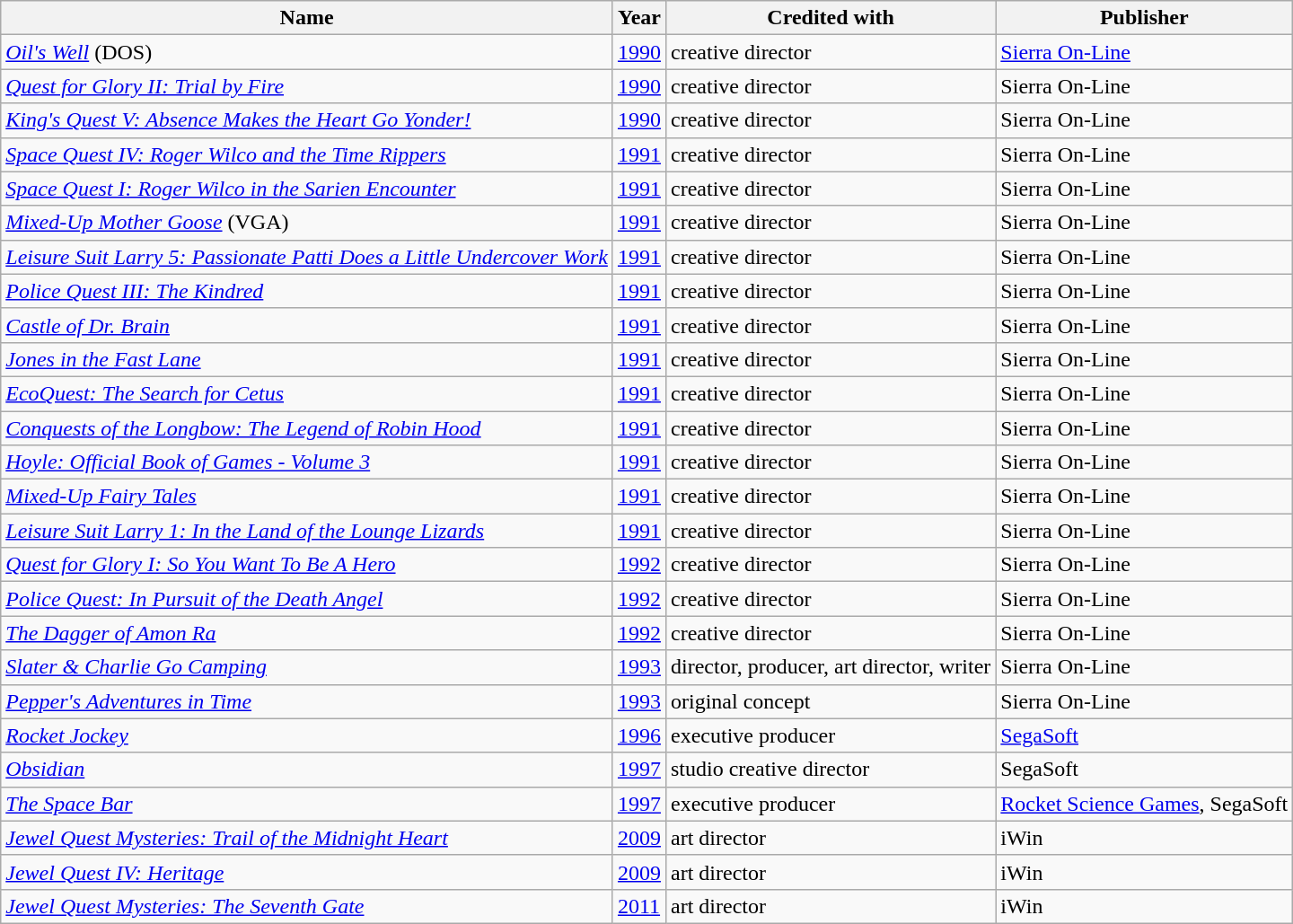<table class="wikitable sortable" border="1">
<tr>
<th scope="col">Name</th>
<th scope="col">Year</th>
<th scope="col">Credited with</th>
<th scope="col">Publisher</th>
</tr>
<tr>
<td><em><a href='#'>Oil's Well</a></em> (DOS)</td>
<td><a href='#'>1990</a></td>
<td>creative director</td>
<td><a href='#'>Sierra On-Line</a></td>
</tr>
<tr>
<td><em><a href='#'>Quest for Glory II: Trial by Fire</a></em></td>
<td><a href='#'>1990</a></td>
<td>creative director</td>
<td>Sierra On-Line</td>
</tr>
<tr>
<td><em><a href='#'>King's Quest V: Absence Makes the Heart Go Yonder!</a></em></td>
<td><a href='#'>1990</a></td>
<td>creative director</td>
<td>Sierra On-Line</td>
</tr>
<tr>
<td><em><a href='#'>Space Quest IV: Roger Wilco and the Time Rippers</a></em></td>
<td><a href='#'>1991</a></td>
<td>creative director</td>
<td>Sierra On-Line</td>
</tr>
<tr>
<td><em><a href='#'>Space Quest I: Roger Wilco in the Sarien Encounter</a></em></td>
<td><a href='#'>1991</a></td>
<td>creative director</td>
<td>Sierra On-Line</td>
</tr>
<tr>
<td><em><a href='#'>Mixed-Up Mother Goose</a></em> (VGA)</td>
<td><a href='#'>1991</a></td>
<td>creative director</td>
<td>Sierra On-Line</td>
</tr>
<tr>
<td><em><a href='#'>Leisure Suit Larry 5: Passionate Patti Does a Little Undercover Work</a></em></td>
<td><a href='#'>1991</a></td>
<td>creative director</td>
<td>Sierra On-Line</td>
</tr>
<tr>
<td><em><a href='#'>Police Quest III: The Kindred</a></em></td>
<td><a href='#'>1991</a></td>
<td>creative director</td>
<td>Sierra On-Line</td>
</tr>
<tr>
<td><em><a href='#'>Castle of Dr. Brain</a></em></td>
<td><a href='#'>1991</a></td>
<td>creative director</td>
<td>Sierra On-Line</td>
</tr>
<tr>
<td><em><a href='#'>Jones in the Fast Lane</a></em></td>
<td><a href='#'>1991</a></td>
<td>creative director</td>
<td>Sierra On-Line</td>
</tr>
<tr>
<td><em><a href='#'>EcoQuest: The Search for Cetus</a></em></td>
<td><a href='#'>1991</a></td>
<td>creative director</td>
<td>Sierra On-Line</td>
</tr>
<tr>
<td><em><a href='#'>Conquests of the Longbow: The Legend of Robin Hood</a></em></td>
<td><a href='#'>1991</a></td>
<td>creative director</td>
<td>Sierra On-Line</td>
</tr>
<tr>
<td><em><a href='#'>Hoyle: Official Book of Games - Volume 3</a></em></td>
<td><a href='#'>1991</a></td>
<td>creative director</td>
<td>Sierra On-Line</td>
</tr>
<tr>
<td><em><a href='#'>Mixed-Up Fairy Tales</a></em></td>
<td><a href='#'>1991</a></td>
<td>creative director</td>
<td>Sierra On-Line</td>
</tr>
<tr>
<td><em><a href='#'>Leisure Suit Larry 1: In the Land of the Lounge Lizards</a></em></td>
<td><a href='#'>1991</a></td>
<td>creative director</td>
<td>Sierra On-Line</td>
</tr>
<tr>
<td><em><a href='#'>Quest for Glory I: So You Want To Be A Hero</a></em></td>
<td><a href='#'>1992</a></td>
<td>creative director</td>
<td>Sierra On-Line</td>
</tr>
<tr>
<td><em><a href='#'>Police Quest: In Pursuit of the Death Angel</a></em></td>
<td><a href='#'>1992</a></td>
<td>creative director</td>
<td>Sierra On-Line</td>
</tr>
<tr>
<td><em><a href='#'>The Dagger of Amon Ra</a></em></td>
<td><a href='#'>1992</a></td>
<td>creative director</td>
<td>Sierra On-Line</td>
</tr>
<tr>
<td><em><a href='#'>Slater & Charlie Go Camping</a></em></td>
<td><a href='#'>1993</a></td>
<td>director, producer, art director, writer</td>
<td>Sierra On-Line</td>
</tr>
<tr>
<td><em><a href='#'>Pepper's Adventures in Time</a></em></td>
<td><a href='#'>1993</a></td>
<td>original concept</td>
<td>Sierra On-Line</td>
</tr>
<tr>
<td><em><a href='#'>Rocket Jockey</a></em></td>
<td><a href='#'>1996</a></td>
<td>executive producer</td>
<td><a href='#'>SegaSoft</a></td>
</tr>
<tr>
<td><em><a href='#'>Obsidian</a></em></td>
<td><a href='#'>1997</a></td>
<td>studio creative director</td>
<td>SegaSoft</td>
</tr>
<tr>
<td><em><a href='#'>The Space Bar</a></em></td>
<td><a href='#'>1997</a></td>
<td>executive producer</td>
<td><a href='#'>Rocket Science Games</a>, SegaSoft</td>
</tr>
<tr>
<td><em><a href='#'>Jewel Quest Mysteries: Trail of the Midnight Heart</a></em></td>
<td><a href='#'>2009</a></td>
<td>art director</td>
<td>iWin</td>
</tr>
<tr>
<td><em><a href='#'>Jewel Quest IV: Heritage</a></em></td>
<td><a href='#'>2009</a></td>
<td>art director</td>
<td>iWin</td>
</tr>
<tr>
<td><em><a href='#'>Jewel Quest Mysteries: The Seventh Gate</a></em></td>
<td><a href='#'>2011</a></td>
<td>art director</td>
<td>iWin</td>
</tr>
</table>
